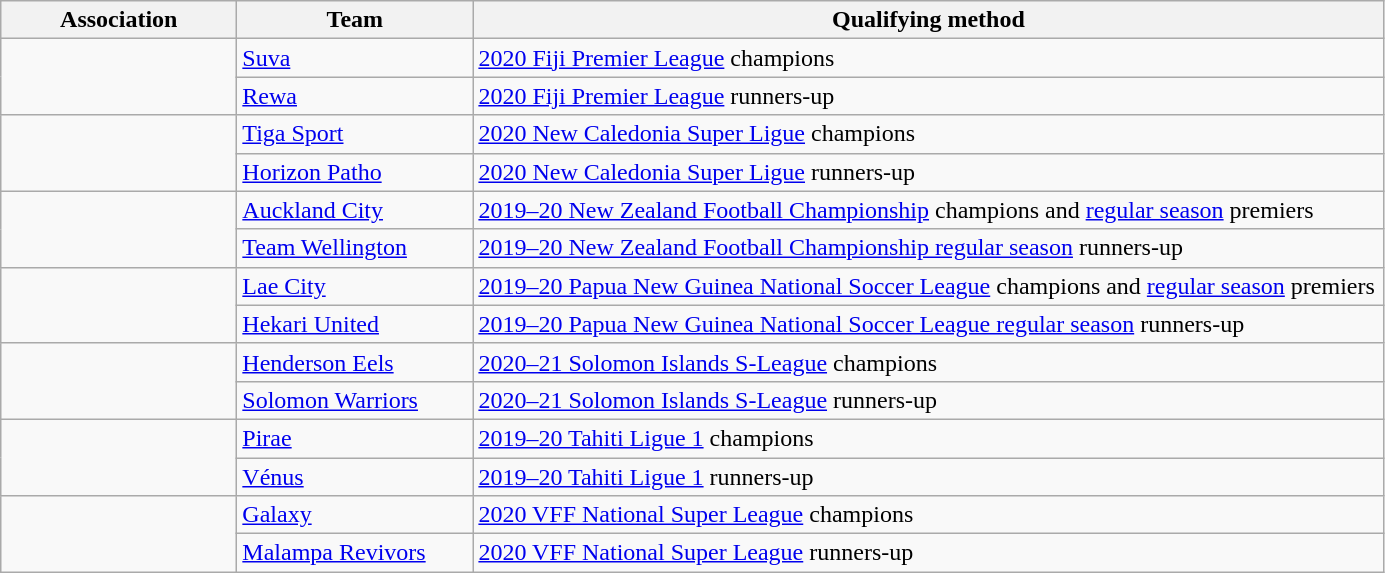<table class="wikitable">
<tr>
<th width=150>Association</th>
<th width=150>Team</th>
<th width=600>Qualifying method</th>
</tr>
<tr>
<td rowspan=2></td>
<td><a href='#'>Suva</a></td>
<td><a href='#'>2020 Fiji Premier League</a> champions</td>
</tr>
<tr>
<td><a href='#'>Rewa</a></td>
<td><a href='#'>2020 Fiji Premier League</a> runners-up</td>
</tr>
<tr>
<td rowspan=2></td>
<td><a href='#'>Tiga Sport</a></td>
<td><a href='#'>2020 New Caledonia Super Ligue</a> champions</td>
</tr>
<tr>
<td><a href='#'>Horizon Patho</a></td>
<td><a href='#'>2020 New Caledonia Super Ligue</a> runners-up</td>
</tr>
<tr>
<td rowspan=2></td>
<td><a href='#'>Auckland City</a></td>
<td><a href='#'>2019–20 New Zealand Football Championship</a> champions and <a href='#'>regular season</a> premiers</td>
</tr>
<tr>
<td><a href='#'>Team Wellington</a></td>
<td><a href='#'>2019–20 New Zealand Football Championship regular season</a> runners-up</td>
</tr>
<tr>
<td rowspan=2></td>
<td><a href='#'>Lae City</a></td>
<td><a href='#'>2019–20 Papua New Guinea National Soccer League</a> champions and <a href='#'>regular season</a> premiers</td>
</tr>
<tr>
<td><a href='#'>Hekari United</a></td>
<td><a href='#'>2019–20 Papua New Guinea National Soccer League regular season</a> runners-up</td>
</tr>
<tr>
<td rowspan=2></td>
<td><a href='#'>Henderson Eels</a></td>
<td><a href='#'>2020–21 Solomon Islands S-League</a> champions</td>
</tr>
<tr>
<td><a href='#'>Solomon Warriors</a></td>
<td><a href='#'>2020–21 Solomon Islands S-League</a> runners-up</td>
</tr>
<tr>
<td rowspan=2></td>
<td><a href='#'>Pirae</a></td>
<td><a href='#'>2019–20 Tahiti Ligue 1</a> champions</td>
</tr>
<tr>
<td><a href='#'>Vénus</a></td>
<td><a href='#'>2019–20 Tahiti Ligue 1</a> runners-up</td>
</tr>
<tr>
<td rowspan=2></td>
<td><a href='#'>Galaxy</a></td>
<td><a href='#'>2020 VFF National Super League</a> champions</td>
</tr>
<tr>
<td><a href='#'>Malampa Revivors</a></td>
<td><a href='#'>2020 VFF National Super League</a> runners-up</td>
</tr>
</table>
